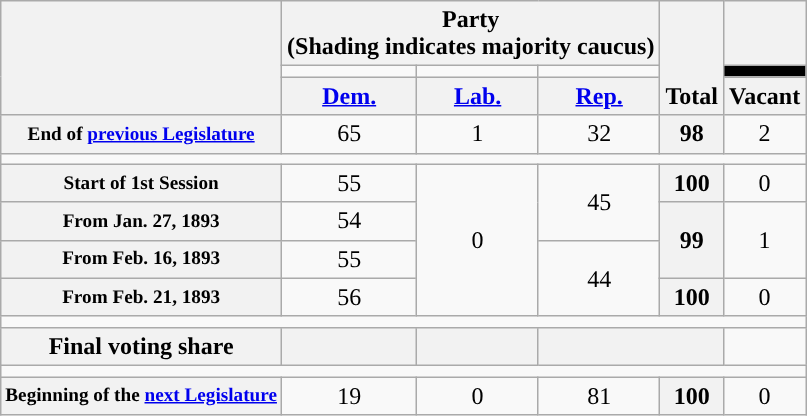<table class=wikitable style="text-align:center">
<tr style="vertical-align:bottom;">
<th rowspan=3></th>
<th colspan=3>Party <div>(Shading indicates majority caucus)</div></th>
<th rowspan=3>Total</th>
<th></th>
</tr>
<tr style="height:5px">
<td style="background-color:"></td>
<td style="background-color:"></td>
<td style="background-color:"></td>
<td style="background:black;"></td>
</tr>
<tr>
<th><a href='#'>Dem.</a></th>
<th><a href='#'>Lab.</a></th>
<th><a href='#'>Rep.</a></th>
<th>Vacant</th>
</tr>
<tr>
<th style="font-size:80%;">End of <a href='#'>previous Legislature</a></th>
<td>65</td>
<td>1</td>
<td>32</td>
<th>98</th>
<td>2</td>
</tr>
<tr>
<td colspan=6></td>
</tr>
<tr>
<th style="font-size:80%;">Start of 1st Session</th>
<td>55</td>
<td rowspan="4">0</td>
<td rowspan="2">45</td>
<th>100</th>
<td>0</td>
</tr>
<tr>
<th style="font-size:80%;">From Jan. 27, 1893</th>
<td>54</td>
<th rowspan="2">99</th>
<td rowspan="2">1</td>
</tr>
<tr>
<th style="font-size:80%;">From Feb. 16, 1893</th>
<td>55</td>
<td rowspan="2">44</td>
</tr>
<tr>
<th style="font-size:80%;">From Feb. 21, 1893</th>
<td>56</td>
<th>100</th>
<td>0</td>
</tr>
<tr>
<td colspan=6></td>
</tr>
<tr>
<th>Final voting share</th>
<th></th>
<th></th>
<th colspan=2></th>
</tr>
<tr>
<td colspan=7></td>
</tr>
<tr>
<th style="font-size:80%;">Beginning of the <a href='#'>next Legislature</a></th>
<td>19</td>
<td>0</td>
<td>81</td>
<th>100</th>
<td>0</td>
</tr>
</table>
